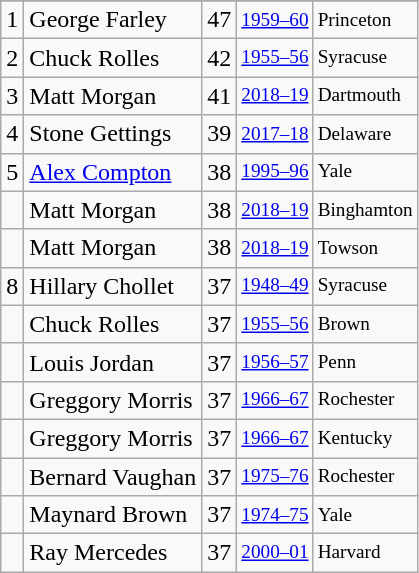<table class="wikitable">
<tr>
</tr>
<tr>
<td>1</td>
<td>George Farley</td>
<td>47</td>
<td style="font-size:80%;"><a href='#'>1959–60</a></td>
<td style="font-size:80%;">Princeton</td>
</tr>
<tr>
<td>2</td>
<td>Chuck Rolles</td>
<td>42</td>
<td style="font-size:80%;"><a href='#'>1955–56</a></td>
<td style="font-size:80%;">Syracuse</td>
</tr>
<tr>
<td>3</td>
<td>Matt Morgan</td>
<td>41</td>
<td style="font-size:80%;"><a href='#'>2018–19</a></td>
<td style="font-size:80%;">Dartmouth</td>
</tr>
<tr>
<td>4</td>
<td>Stone Gettings</td>
<td>39</td>
<td style="font-size:80%;"><a href='#'>2017–18</a></td>
<td style="font-size:80%;">Delaware</td>
</tr>
<tr>
<td>5</td>
<td><a href='#'>Alex Compton</a></td>
<td>38</td>
<td style="font-size:80%;"><a href='#'>1995–96</a></td>
<td style="font-size:80%;">Yale</td>
</tr>
<tr>
<td></td>
<td>Matt Morgan</td>
<td>38</td>
<td style="font-size:80%;"><a href='#'>2018–19</a></td>
<td style="font-size:80%;">Binghamton</td>
</tr>
<tr>
<td></td>
<td>Matt Morgan</td>
<td>38</td>
<td style="font-size:80%;"><a href='#'>2018–19</a></td>
<td style="font-size:80%;">Towson</td>
</tr>
<tr>
<td>8</td>
<td>Hillary Chollet</td>
<td>37</td>
<td style="font-size:80%;"><a href='#'>1948–49</a></td>
<td style="font-size:80%;">Syracuse</td>
</tr>
<tr>
<td></td>
<td>Chuck Rolles</td>
<td>37</td>
<td style="font-size:80%;"><a href='#'>1955–56</a></td>
<td style="font-size:80%;">Brown</td>
</tr>
<tr>
<td></td>
<td>Louis Jordan</td>
<td>37</td>
<td style="font-size:80%;"><a href='#'>1956–57</a></td>
<td style="font-size:80%;">Penn</td>
</tr>
<tr>
<td></td>
<td>Greggory Morris</td>
<td>37</td>
<td style="font-size:80%;"><a href='#'>1966–67</a></td>
<td style="font-size:80%;">Rochester</td>
</tr>
<tr>
<td></td>
<td>Greggory Morris</td>
<td>37</td>
<td style="font-size:80%;"><a href='#'>1966–67</a></td>
<td style="font-size:80%;">Kentucky</td>
</tr>
<tr>
<td></td>
<td>Bernard Vaughan</td>
<td>37</td>
<td style="font-size:80%;"><a href='#'>1975–76</a></td>
<td style="font-size:80%;">Rochester</td>
</tr>
<tr>
<td></td>
<td>Maynard Brown</td>
<td>37</td>
<td style="font-size:80%;"><a href='#'>1974–75</a></td>
<td style="font-size:80%;">Yale</td>
</tr>
<tr>
<td></td>
<td>Ray Mercedes</td>
<td>37</td>
<td style="font-size:80%;"><a href='#'>2000–01</a></td>
<td style="font-size:80%;">Harvard</td>
</tr>
</table>
